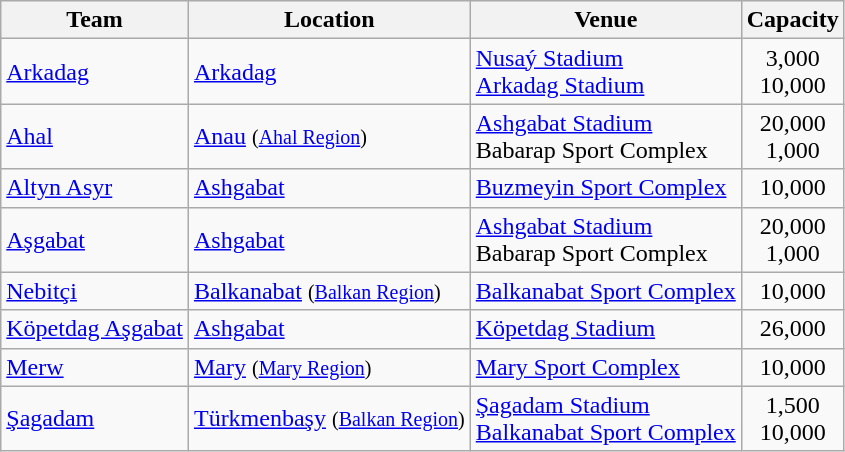<table class="wikitable sortable" border="1">
<tr>
<th>Team</th>
<th>Location</th>
<th>Venue</th>
<th>Capacity</th>
</tr>
<tr>
<td><a href='#'>Arkadag</a></td>
<td><a href='#'>Arkadag</a></td>
<td><a href='#'>Nusaý Stadium</a> <br> <a href='#'>Arkadag Stadium</a></td>
<td style="text-align:center;">3,000 <br> 10,000</td>
</tr>
<tr>
<td><a href='#'>Ahal</a></td>
<td><a href='#'>Anau</a> <small>(<a href='#'>Ahal Region</a>)</small></td>
<td><a href='#'>Ashgabat Stadium</a>  <br> Babarap Sport Complex </td>
<td style="text-align:center;">20,000  <br> 1,000</td>
</tr>
<tr>
<td><a href='#'>Altyn Asyr</a></td>
<td><a href='#'>Ashgabat</a></td>
<td><a href='#'>Buzmeyin Sport Complex</a></td>
<td style="text-align:center;">10,000</td>
</tr>
<tr>
<td><a href='#'>Aşgabat</a></td>
<td><a href='#'>Ashgabat</a></td>
<td><a href='#'>Ashgabat Stadium</a>  <br> Babarap Sport Complex  </td>
<td style="text-align:center;">20,000  <br> 1,000</td>
</tr>
<tr>
<td><a href='#'>Nebitçi</a></td>
<td><a href='#'>Balkanabat</a> <small>(<a href='#'>Balkan Region</a>)</small></td>
<td><a href='#'>Balkanabat Sport Complex</a></td>
<td style="text-align:center;">10,000</td>
</tr>
<tr>
<td><a href='#'>Köpetdag Aşgabat</a></td>
<td><a href='#'>Ashgabat</a></td>
<td><a href='#'>Köpetdag Stadium</a></td>
<td style="text-align:center;">26,000</td>
</tr>
<tr>
<td><a href='#'>Merw</a></td>
<td><a href='#'>Mary</a> <small>(<a href='#'>Mary Region</a>)</small></td>
<td><a href='#'>Mary Sport Complex</a></td>
<td style="text-align:center;">10,000</td>
</tr>
<tr>
<td><a href='#'>Şagadam</a></td>
<td><a href='#'>Türkmenbaşy</a> <small>(<a href='#'>Balkan Region</a>)</small></td>
<td><a href='#'>Şagadam Stadium</a> <br> <a href='#'>Balkanabat Sport Complex</a>  </td>
<td style="text-align:center;">1,500   <br> 10,000</td>
</tr>
</table>
